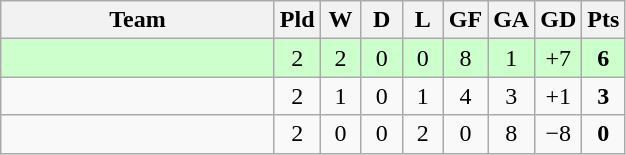<table class="wikitable" style="text-align:center">
<tr>
<th width=175>Team</th>
<th width=20>Pld</th>
<th width=20>W</th>
<th width=20>D</th>
<th width=20>L</th>
<th width=20>GF</th>
<th width=20>GA</th>
<th width=20>GD</th>
<th width=20>Pts</th>
</tr>
<tr bgcolor=ccffcc>
<td align=left></td>
<td>2</td>
<td>2</td>
<td>0</td>
<td>0</td>
<td>8</td>
<td>1</td>
<td>+7</td>
<td><strong>6</strong></td>
</tr>
<tr>
<td align=left></td>
<td>2</td>
<td>1</td>
<td>0</td>
<td>1</td>
<td>4</td>
<td>3</td>
<td>+1</td>
<td><strong>3</strong></td>
</tr>
<tr>
<td align=left></td>
<td>2</td>
<td>0</td>
<td>0</td>
<td>2</td>
<td>0</td>
<td>8</td>
<td>−8</td>
<td><strong>0</strong></td>
</tr>
</table>
